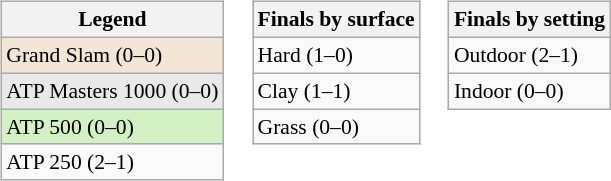<table>
<tr valign=top>
<td><br><table class="wikitable" style=font-size:90%>
<tr>
<th>Legend</th>
</tr>
<tr style="background:#f3e6d7;">
<td>Grand Slam (0–0)</td>
</tr>
<tr style="background:#e9e9e9;">
<td>ATP Masters 1000 (0–0)</td>
</tr>
<tr style="background:#d4f1c5;">
<td>ATP 500 (0–0)</td>
</tr>
<tr>
<td>ATP 250 (2–1)</td>
</tr>
</table>
</td>
<td><br><table class="wikitable" style=font-size:90%>
<tr>
<th>Finals by surface</th>
</tr>
<tr>
<td>Hard (1–0)</td>
</tr>
<tr>
<td>Clay (1–1)</td>
</tr>
<tr>
<td>Grass (0–0)</td>
</tr>
</table>
</td>
<td><br><table class="wikitable" style=font-size:90%>
<tr>
<th>Finals by setting</th>
</tr>
<tr>
<td>Outdoor (2–1)</td>
</tr>
<tr>
<td>Indoor (0–0)</td>
</tr>
</table>
</td>
</tr>
</table>
